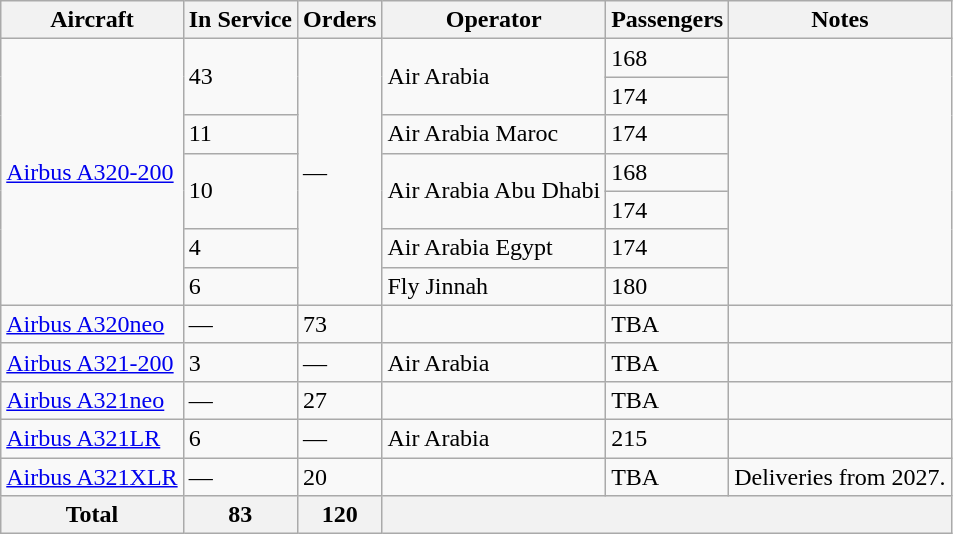<table class="wikitable">
<tr>
<th>Aircraft</th>
<th>In Service</th>
<th>Orders</th>
<th>Operator</th>
<th>Passengers</th>
<th>Notes</th>
</tr>
<tr>
<td rowspan="7"><a href='#'>Airbus A320-200</a></td>
<td rowspan="2">43</td>
<td rowspan="7">—</td>
<td rowspan="2">Air Arabia</td>
<td>168</td>
<td rowspan="7"></td>
</tr>
<tr>
<td>174</td>
</tr>
<tr>
<td>11</td>
<td>Air Arabia Maroc</td>
<td>174</td>
</tr>
<tr>
<td rowspan="2">10</td>
<td rowspan="2">Air Arabia Abu Dhabi</td>
<td>168</td>
</tr>
<tr>
<td>174</td>
</tr>
<tr>
<td>4</td>
<td>Air Arabia Egypt</td>
<td>174</td>
</tr>
<tr>
<td>6</td>
<td>Fly Jinnah</td>
<td>180</td>
</tr>
<tr>
<td><a href='#'>Airbus A320neo</a></td>
<td>—</td>
<td>73</td>
<td></td>
<td>TBA</td>
<td></td>
</tr>
<tr>
<td><a href='#'>Airbus A321-200</a></td>
<td>3</td>
<td>—</td>
<td>Air Arabia</td>
<td>TBA</td>
<td></td>
</tr>
<tr>
<td><a href='#'>Airbus A321neo</a></td>
<td>—</td>
<td>27</td>
<td></td>
<td>TBA</td>
<td></td>
</tr>
<tr>
<td><a href='#'>Airbus A321LR</a></td>
<td>6</td>
<td>—</td>
<td>Air Arabia</td>
<td>215</td>
<td></td>
</tr>
<tr>
<td><a href='#'>Airbus A321XLR</a></td>
<td>—</td>
<td>20</td>
<td></td>
<td>TBA</td>
<td>Deliveries from 2027.</td>
</tr>
<tr>
<th>Total</th>
<th>83</th>
<th>120</th>
<th colspan="3"></th>
</tr>
</table>
